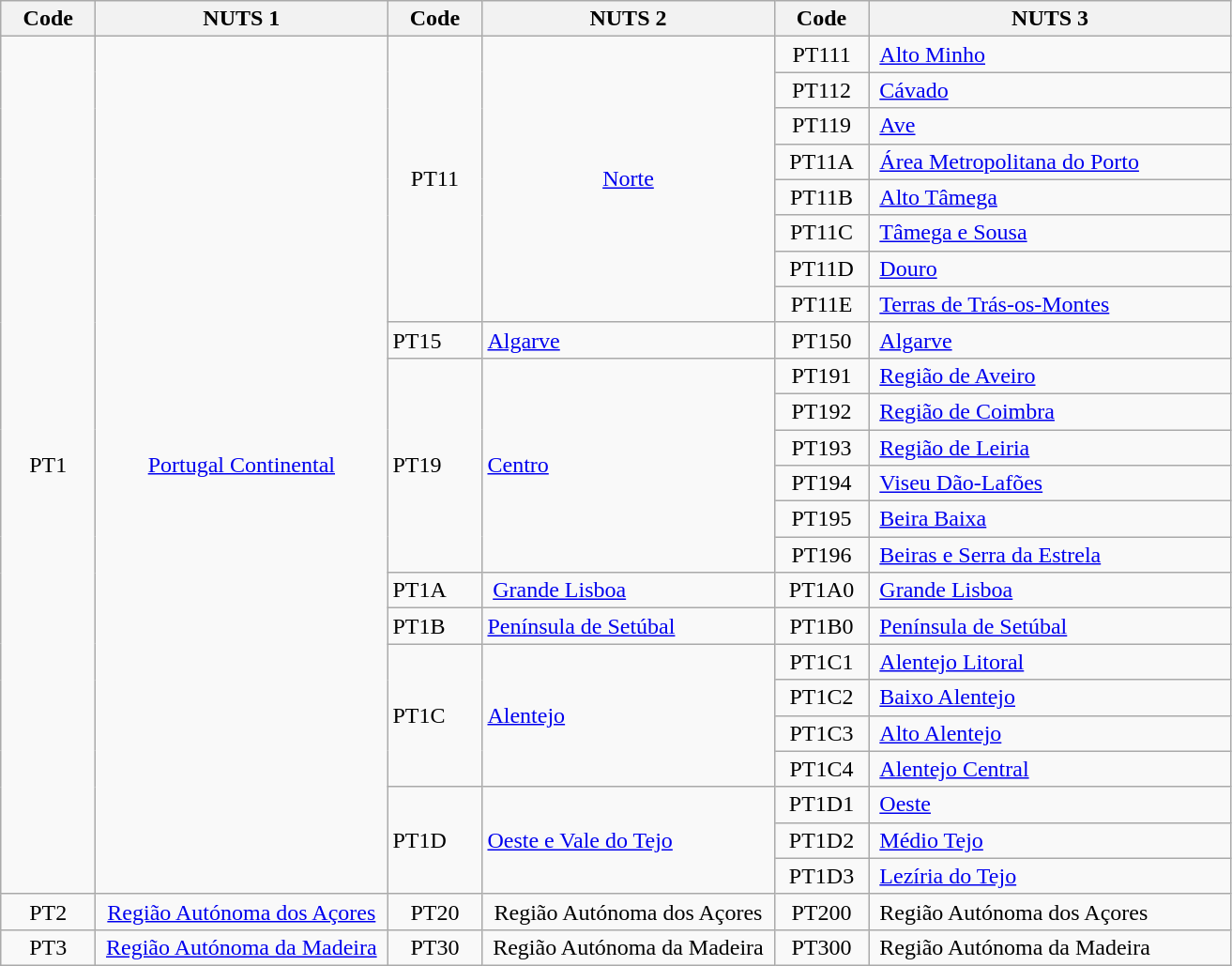<table class="wikitable">
<tr>
<th width="60px">Code</th>
<th width="200px">NUTS 1</th>
<th width="60px">Code</th>
<th width="200px">NUTS 2</th>
<th width="60px">Code</th>
<th width="250px">NUTS 3</th>
</tr>
<tr>
<td rowspan="24" align="center">PT1</td>
<td rowspan="24" align="center"><a href='#'>Portugal Continental</a></td>
<td rowspan="8" align=center>PT11</td>
<td rowspan="8" align=center><a href='#'>Norte</a></td>
<td align=center>PT111</td>
<td style="padding-left: 7px"><a href='#'>Alto Minho</a></td>
</tr>
<tr>
<td align=center>PT112</td>
<td style="padding-left: 7px"><a href='#'>Cávado</a></td>
</tr>
<tr>
<td align=center>PT119</td>
<td style="padding-left: 7px"><a href='#'>Ave</a></td>
</tr>
<tr>
<td align=center>PT11A</td>
<td style="padding-left: 7px"><a href='#'>Área Metropolitana do Porto</a></td>
</tr>
<tr>
<td align=center>PT11B</td>
<td style="padding-left: 7px"><a href='#'>Alto Tâmega</a></td>
</tr>
<tr>
<td align=center>PT11C</td>
<td style="padding-left: 7px"><a href='#'>Tâmega e Sousa</a></td>
</tr>
<tr>
<td align=center>PT11D</td>
<td style="padding-left: 7px"><a href='#'>Douro</a></td>
</tr>
<tr>
<td align=center>PT11E</td>
<td style="padding-left: 7px"><a href='#'>Terras de Trás-os-Montes</a></td>
</tr>
<tr>
<td>PT15</td>
<td><a href='#'>Algarve</a></td>
<td align=center>PT150</td>
<td style="padding-left: 7px"><a href='#'>Algarve</a></td>
</tr>
<tr>
<td rowspan="6">PT19</td>
<td rowspan="6"><a href='#'>Centro</a> <br></td>
<td align="center">PT191</td>
<td style="padding-left: 7px"><a href='#'>Região de Aveiro</a></td>
</tr>
<tr>
<td align=center>PT192</td>
<td style="padding-left: 7px"><a href='#'>Região de Coimbra</a></td>
</tr>
<tr>
<td align=center>PT193</td>
<td style="padding-left: 7px"><a href='#'>Região de Leiria</a></td>
</tr>
<tr>
<td align=center>PT194</td>
<td style="padding-left: 7px"><a href='#'>Viseu Dão-Lafões</a></td>
</tr>
<tr>
<td align=center>PT195</td>
<td style="padding-left: 7px"><a href='#'>Beira Baixa</a></td>
</tr>
<tr>
<td align=center>PT196</td>
<td style="padding-left: 7px"><a href='#'>Beiras e Serra da Estrela</a></td>
</tr>
<tr>
<td>PT1A</td>
<td style="padding-left: 7px"><a href='#'>Grande Lisboa</a></td>
<td align="center">PT1A0</td>
<td style="padding-left: 7px"><a href='#'>Grande Lisboa</a></td>
</tr>
<tr>
<td>PT1B</td>
<td><a href='#'>Península de Setúbal</a></td>
<td align="center">PT1B0</td>
<td style="padding-left: 7px"><a href='#'>Península de Setúbal</a></td>
</tr>
<tr>
<td rowspan="4">PT1C</td>
<td rowspan="4"><a href='#'>Alentejo</a></td>
<td align="center">PT1C1</td>
<td style="padding-left: 7px"><a href='#'>Alentejo Litoral</a></td>
</tr>
<tr>
<td align=center>PT1C2</td>
<td style="padding-left: 7px"><a href='#'>Baixo Alentejo</a></td>
</tr>
<tr>
<td align=center>PT1C3</td>
<td style="padding-left: 7px"><a href='#'>Alto Alentejo</a></td>
</tr>
<tr>
<td align=center>PT1C4</td>
<td style="padding-left: 7px"><a href='#'>Alentejo Central</a></td>
</tr>
<tr>
<td rowspan="3">PT1D</td>
<td rowspan="3"><a href='#'>Oeste e Vale do Tejo</a></td>
<td align="center">PT1D1</td>
<td style="padding-left: 7px"><a href='#'>Oeste</a></td>
</tr>
<tr>
<td align="center">PT1D2</td>
<td style="padding-left: 7px"><a href='#'>Médio Tejo</a></td>
</tr>
<tr>
<td align="center">PT1D3</td>
<td style="padding-left: 7px"><a href='#'>Lezíria do Tejo</a></td>
</tr>
<tr>
<td align=center>PT2</td>
<td align=center><a href='#'>Região Autónoma dos Açores</a></td>
<td align=center>PT20</td>
<td align=center>Região Autónoma dos Açores</td>
<td align=center>PT200</td>
<td style="padding-left: 7px">Região Autónoma dos Açores</td>
</tr>
<tr>
<td align=center>PT3</td>
<td align=center><a href='#'>Região Autónoma da Madeira</a></td>
<td align=center>PT30</td>
<td align=center>Região Autónoma da Madeira</td>
<td align=center>PT300</td>
<td style="padding-left: 7px">Região Autónoma da Madeira</td>
</tr>
</table>
